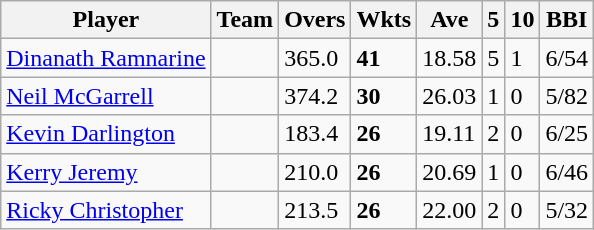<table class="wikitable">
<tr>
<th>Player</th>
<th>Team</th>
<th>Overs</th>
<th>Wkts</th>
<th>Ave</th>
<th>5</th>
<th>10</th>
<th>BBI</th>
</tr>
<tr>
<td><a href='#'>Dinanath Ramnarine</a></td>
<td></td>
<td>365.0</td>
<td><strong>41</strong></td>
<td>18.58</td>
<td>5</td>
<td>1</td>
<td>6/54</td>
</tr>
<tr>
<td><a href='#'>Neil McGarrell</a></td>
<td></td>
<td>374.2</td>
<td><strong>30</strong></td>
<td>26.03</td>
<td>1</td>
<td>0</td>
<td>5/82</td>
</tr>
<tr>
<td><a href='#'>Kevin Darlington</a></td>
<td></td>
<td>183.4</td>
<td><strong>26</strong></td>
<td>19.11</td>
<td>2</td>
<td>0</td>
<td>6/25</td>
</tr>
<tr>
<td><a href='#'>Kerry Jeremy</a></td>
<td></td>
<td>210.0</td>
<td><strong>26</strong></td>
<td>20.69</td>
<td>1</td>
<td>0</td>
<td>6/46</td>
</tr>
<tr>
<td><a href='#'>Ricky Christopher</a></td>
<td></td>
<td>213.5</td>
<td><strong>26</strong></td>
<td>22.00</td>
<td>2</td>
<td>0</td>
<td>5/32</td>
</tr>
</table>
